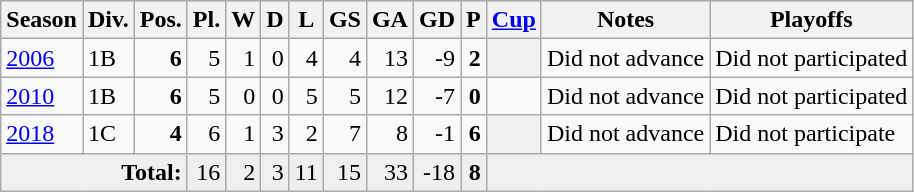<table class="wikitable">
<tr style="background:#efefef;">
<th>Season</th>
<th>Div.</th>
<th>Pos.</th>
<th>Pl.</th>
<th>W</th>
<th>D</th>
<th>L</th>
<th>GS</th>
<th>GA</th>
<th>GD</th>
<th>P</th>
<th><a href='#'>Cup</a></th>
<th>Notes</th>
<th>Playoffs</th>
</tr>
<tr>
<td><a href='#'>2006</a></td>
<td>1B</td>
<td align=right><strong>6</strong></td>
<td align=right>5</td>
<td align=right>1</td>
<td align=right>0</td>
<td align=right>4</td>
<td align=right>4</td>
<td align=right>13</td>
<td align=right>-9</td>
<td align=right><strong>2</strong></td>
<td bgcolor=EFEFEF></td>
<td>Did not advance</td>
<td>Did not participated</td>
</tr>
<tr>
<td><a href='#'>2010</a></td>
<td>1B</td>
<td align=right><strong>6</strong></td>
<td align=right>5</td>
<td align=right>0</td>
<td align=right>0</td>
<td align=right>5</td>
<td align=right>5</td>
<td align=right>12</td>
<td align=right>-7</td>
<td align=right><strong>0</strong></td>
<td></td>
<td>Did not advance</td>
<td>Did not participated</td>
</tr>
<tr>
<td><a href='#'>2018</a></td>
<td>1C</td>
<td align=right><strong>4</strong></td>
<td align=right>6</td>
<td align=right>1</td>
<td align=right>3</td>
<td align=right>2</td>
<td align=right>7</td>
<td align=right>8</td>
<td align=right>-1</td>
<td align=right><strong>6</strong></td>
<td bgcolor=EFEFEF></td>
<td>Did not advance</td>
<td>Did not participate</td>
</tr>
<tr style="background:#efefef">
<td align=right colspan=3><strong>Total:</strong></td>
<td align=right>16</td>
<td align=right>2</td>
<td align=right>3</td>
<td align=right>11</td>
<td align=right>15</td>
<td align=right>33</td>
<td align=right>-18</td>
<td align=right><strong>8</strong></td>
<td colspan=3 bgcolor=#efefef></td>
</tr>
</table>
